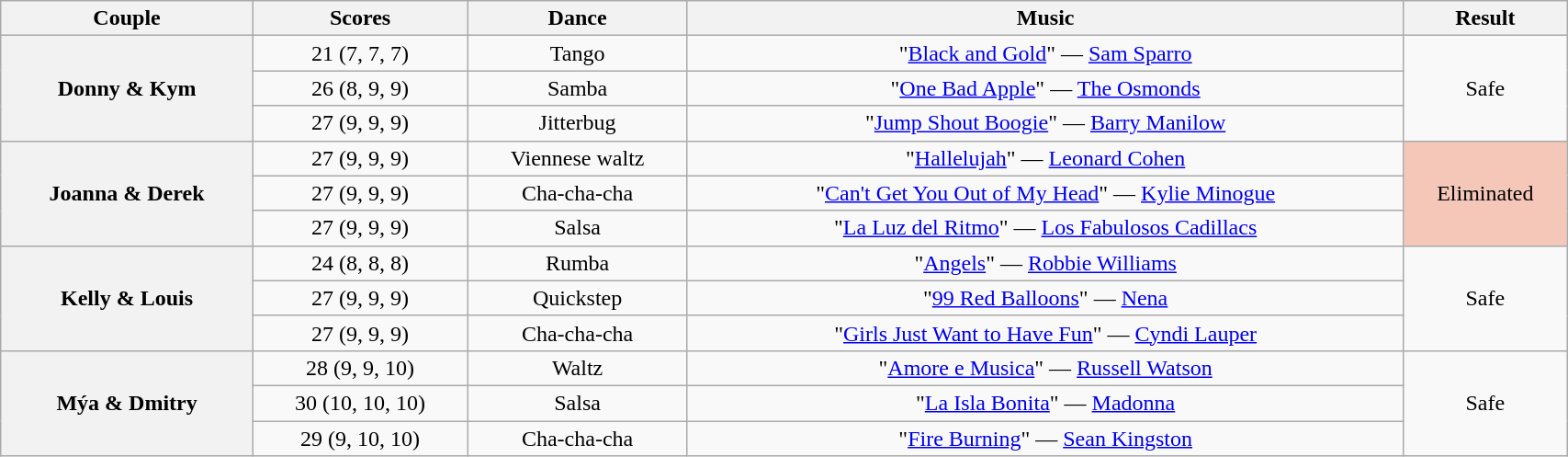<table class="wikitable sortable" style="text-align:center; width:90%">
<tr>
<th scope="col">Couple</th>
<th scope="col">Scores</th>
<th scope="col" class="unsortable">Dance</th>
<th scope="col" class="unsortable">Music</th>
<th scope="col" class="unsortable">Result</th>
</tr>
<tr>
<th scope="row" rowspan="3">Donny & Kym</th>
<td>21 (7, 7, 7)</td>
<td>Tango</td>
<td>"<a href='#'>Black and Gold</a>" — <a href='#'>Sam Sparro</a></td>
<td rowspan="3">Safe</td>
</tr>
<tr>
<td>26 (8, 9, 9)</td>
<td>Samba</td>
<td>"<a href='#'>One Bad Apple</a>" — <a href='#'>The Osmonds</a></td>
</tr>
<tr>
<td>27 (9, 9, 9)</td>
<td>Jitterbug</td>
<td>"<a href='#'>Jump Shout Boogie</a>" — <a href='#'>Barry Manilow</a></td>
</tr>
<tr>
<th scope="row" rowspan="3">Joanna & Derek</th>
<td>27 (9, 9, 9)</td>
<td>Viennese waltz</td>
<td>"<a href='#'>Hallelujah</a>" — <a href='#'>Leonard Cohen</a></td>
<td rowspan="3" bgcolor=f4c7b8>Eliminated</td>
</tr>
<tr>
<td>27 (9, 9, 9)</td>
<td>Cha-cha-cha</td>
<td>"<a href='#'>Can't Get You Out of My Head</a>" — <a href='#'>Kylie Minogue</a></td>
</tr>
<tr>
<td>27 (9, 9, 9)</td>
<td>Salsa</td>
<td>"<a href='#'>La Luz del Ritmo</a>" — <a href='#'>Los Fabulosos Cadillacs</a></td>
</tr>
<tr>
<th scope="row" rowspan="3">Kelly & Louis</th>
<td>24 (8, 8, 8)</td>
<td>Rumba</td>
<td>"<a href='#'>Angels</a>" — <a href='#'>Robbie Williams</a></td>
<td rowspan="3">Safe</td>
</tr>
<tr>
<td>27 (9, 9, 9)</td>
<td>Quickstep</td>
<td>"<a href='#'>99 Red Balloons</a>" — <a href='#'>Nena</a></td>
</tr>
<tr>
<td>27 (9, 9, 9)</td>
<td>Cha-cha-cha</td>
<td>"<a href='#'>Girls Just Want to Have Fun</a>" — <a href='#'>Cyndi Lauper</a></td>
</tr>
<tr>
<th scope="row" rowspan="3">Mýa & Dmitry</th>
<td>28 (9, 9, 10)</td>
<td>Waltz</td>
<td>"<a href='#'>Amore e Musica</a>" — <a href='#'>Russell Watson</a></td>
<td rowspan="3">Safe</td>
</tr>
<tr>
<td>30 (10, 10, 10)</td>
<td>Salsa</td>
<td>"<a href='#'>La Isla Bonita</a>" — <a href='#'>Madonna</a></td>
</tr>
<tr>
<td>29 (9, 10, 10)</td>
<td>Cha-cha-cha</td>
<td>"<a href='#'>Fire Burning</a>" — <a href='#'>Sean Kingston</a></td>
</tr>
</table>
